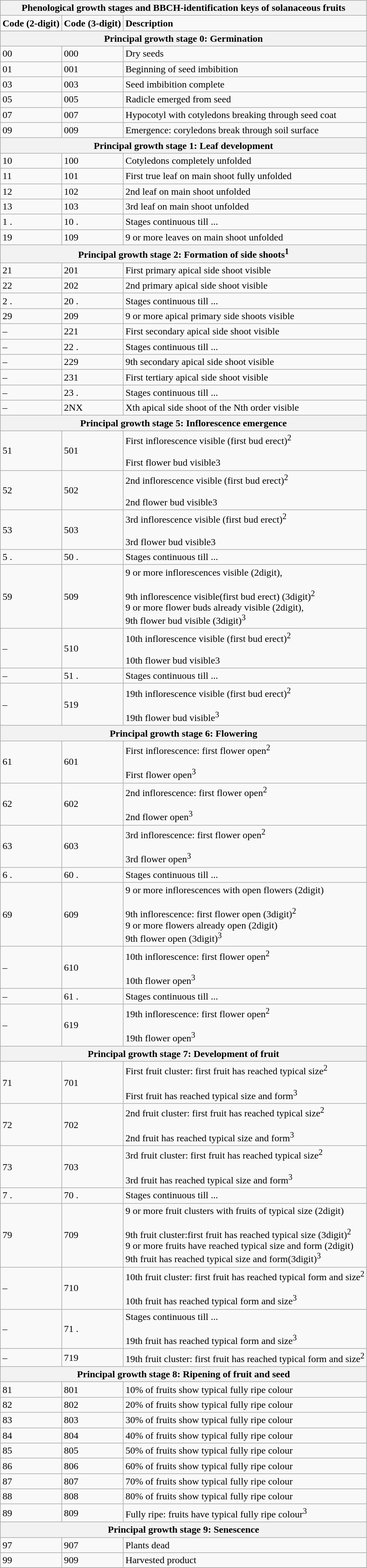<table class="wikitable" style="clear">
<tr>
<th colspan=3><strong>Phenological growth stages and BBCH-identification keys of solanaceous fruits</strong><br></th>
</tr>
<tr>
<td><strong>Code (2-digit)</strong></td>
<td><strong>Code (3-digit)</strong></td>
<td><strong>Description</strong></td>
</tr>
<tr>
<th colspan=3>Principal growth stage 0: Germination</th>
</tr>
<tr>
<td>00</td>
<td>000</td>
<td>Dry seeds</td>
</tr>
<tr>
<td>01</td>
<td>001</td>
<td>Beginning of seed imbibition</td>
</tr>
<tr>
<td>03</td>
<td>003</td>
<td>Seed imbibition complete</td>
</tr>
<tr>
<td>05</td>
<td>005</td>
<td>Radicle emerged from seed</td>
</tr>
<tr>
<td>07</td>
<td>007</td>
<td>Hypocotyl with cotyledons breaking through seed coat</td>
</tr>
<tr>
<td>09</td>
<td>009</td>
<td>Emergence: coryledons break through soil surface</td>
</tr>
<tr>
<th colspan=3>Principal growth stage 1: Leaf development</th>
</tr>
<tr>
<td>10</td>
<td>100</td>
<td>Cotyledons completely unfolded</td>
</tr>
<tr>
<td>11</td>
<td>101</td>
<td>First true leaf on main shoot fully unfolded</td>
</tr>
<tr>
<td>12</td>
<td>102</td>
<td>2nd leaf on main shoot unfolded</td>
</tr>
<tr>
<td>13</td>
<td>103</td>
<td>3rd leaf on main shoot unfolded</td>
</tr>
<tr>
<td>1 .</td>
<td>10 .</td>
<td>Stages continuous till ...</td>
</tr>
<tr>
<td>19</td>
<td>109</td>
<td>9 or more leaves on main shoot unfolded</td>
</tr>
<tr>
<th colspan=3>Principal growth stage 2: Formation of side shoots<sup>1</sup></th>
</tr>
<tr>
<td>21</td>
<td>201</td>
<td>First primary apical side shoot visible</td>
</tr>
<tr>
<td>22</td>
<td>202</td>
<td>2nd primary apical side shoot visible</td>
</tr>
<tr>
<td>2 .</td>
<td>20 .</td>
<td>Stages continuous till ...</td>
</tr>
<tr>
<td>29</td>
<td>209</td>
<td>9 or more apical primary side shoots visible</td>
</tr>
<tr>
<td>–</td>
<td>221</td>
<td>First secondary apical side shoot visible</td>
</tr>
<tr>
<td>–</td>
<td>22 .</td>
<td>Stages continuous till ...</td>
</tr>
<tr>
<td>–</td>
<td>229</td>
<td>9th secondary apical side shoot visible</td>
</tr>
<tr>
<td>–</td>
<td>231</td>
<td>First tertiary apical side shoot visible</td>
</tr>
<tr>
<td>–</td>
<td>23 .</td>
<td>Stages continuous till ...</td>
</tr>
<tr>
<td>–</td>
<td>2NX</td>
<td>Xth apical side shoot of the Nth order visible</td>
</tr>
<tr>
<th colspan=3>Principal growth stage 5: Inflorescence emergence</th>
</tr>
<tr>
<td>51</td>
<td>501</td>
<td>First inflorescence visible (first bud erect)<sup>2</sup> <br><br>First flower bud visible3</td>
</tr>
<tr>
<td>52</td>
<td>502</td>
<td>2nd inflorescence visible (first bud erect)<sup>2</sup><br><br>2nd flower bud visible3</td>
</tr>
<tr>
<td>53</td>
<td>503</td>
<td>3rd inflorescence visible (first bud erect)<sup>2</sup><br><br>3rd flower bud visible3</td>
</tr>
<tr>
<td>5 .</td>
<td>50 .</td>
<td>Stages continuous till ...</td>
</tr>
<tr>
<td>59</td>
<td>509</td>
<td>9 or more inflorescences visible (2digit),<br><br>9th inflorescence visible(first bud erect) (3digit)<sup>2</sup><br>
9 or more flower buds already visible (2digit), <br>
9th flower bud visible (3digit)<sup>3</sup></td>
</tr>
<tr>
<td>–</td>
<td>510</td>
<td>10th inflorescence visible (first bud erect)<sup>2</sup> <br><br>10th flower bud visible3</td>
</tr>
<tr>
<td>–</td>
<td>51 .</td>
<td>Stages continuous till ...</td>
</tr>
<tr>
<td>–</td>
<td>519</td>
<td>19th inflorescence visible (first bud erect)<sup>2</sup><br><br>19th flower bud visible<sup>3</sup></td>
</tr>
<tr>
<th colspan=3>Principal growth stage 6: Flowering</th>
</tr>
<tr>
<td>61</td>
<td>601</td>
<td>First inflorescence: first flower open<sup>2</sup><br><br>First flower open<sup>3</sup></td>
</tr>
<tr>
<td>62</td>
<td>602</td>
<td>2nd inflorescence: first flower open<sup>2</sup><br><br>2nd flower open<sup>3</sup></td>
</tr>
<tr>
<td>63</td>
<td>603</td>
<td>3rd inflorescence: first flower open<sup>2</sup> <br><br>3rd flower open<sup>3</sup></td>
</tr>
<tr>
<td>6 .</td>
<td>60 .</td>
<td>Stages continuous till ...</td>
</tr>
<tr>
<td>69</td>
<td>609</td>
<td>9 or more inflorescences with open flowers (2digit) <br><br>9th inflorescence: first flower open (3digit)<sup>2</sup> <br>
9 or more flowers already open (2digit)  <br>
9th flower open (3digit)<sup>3</sup></td>
</tr>
<tr>
<td>–</td>
<td>610</td>
<td>10th inflorescence: first flower open<sup>2</sup> <br><br>10th flower open<sup>3</sup></td>
</tr>
<tr>
<td>–</td>
<td>61 .</td>
<td>Stages continuous till ...</td>
</tr>
<tr>
<td>–</td>
<td>619</td>
<td>19th inflorescence: first flower open<sup>2</sup> <br><br>19th flower open<sup>3</sup></td>
</tr>
<tr>
<th colspan=3>Principal growth stage 7: Development of fruit</th>
</tr>
<tr>
<td>71</td>
<td>701</td>
<td>First fruit cluster: first fruit has reached typical size<sup>2</sup> <br><br>First fruit has reached typical size and form<sup>3</sup></td>
</tr>
<tr>
<td>72</td>
<td>702</td>
<td>2nd fruit cluster: first fruit has reached typical size<sup>2</sup> <br><br>2nd fruit has reached typical size and form<sup>3</sup></td>
</tr>
<tr>
<td>73</td>
<td>703</td>
<td>3rd fruit cluster: first fruit has reached typical size<sup>2</sup> <br><br>3rd fruit has reached typical size and form<sup>3</sup></td>
</tr>
<tr>
<td>7 .</td>
<td>70 .</td>
<td>Stages continuous till ...</td>
</tr>
<tr>
<td>79</td>
<td>709</td>
<td>9 or more fruit clusters with fruits of typical size (2digit) <br><br>9th fruit cluster:first fruit has reached typical size (3digit)<sup>2</sup> <br>
9 or more fruits have reached typical size and form (2digit)<br>
9th fruit has reached typical size and form(3digit)<sup>3</sup></td>
</tr>
<tr>
<td>–</td>
<td>710</td>
<td>10th fruit cluster: first fruit has reached typical form and size<sup>2</sup><br><br>10th fruit has reached typical form and size<sup>3</sup></td>
</tr>
<tr>
<td>–</td>
<td>71 .</td>
<td>Stages continuous till ...<br><br>19th fruit has reached typical form and size<sup>3</sup></td>
</tr>
<tr>
<td>–</td>
<td>719</td>
<td>19th fruit cluster: first fruit has reached typical form and size<sup>2</sup></td>
</tr>
<tr>
<th colspan=3>Principal growth stage 8: Ripening of fruit and seed</th>
</tr>
<tr>
<td>81</td>
<td>801</td>
<td>10% of fruits show typical fully ripe colour</td>
</tr>
<tr>
<td>82</td>
<td>802</td>
<td>20% of fruits show typical fully ripe colour</td>
</tr>
<tr>
<td>83</td>
<td>803</td>
<td>30% of fruits show typical fully ripe colour</td>
</tr>
<tr>
<td>84</td>
<td>804</td>
<td>40% of fruits show typical fully ripe colour</td>
</tr>
<tr>
<td>85</td>
<td>805</td>
<td>50% of fruits show typical fully ripe colour</td>
</tr>
<tr>
<td>86</td>
<td>806</td>
<td>60% of fruits show typical fully ripe colour</td>
</tr>
<tr>
<td>87</td>
<td>807</td>
<td>70% of fruits show typical fully ripe colour</td>
</tr>
<tr>
<td>88</td>
<td>808</td>
<td>80% of fruits show typical fully ripe colour</td>
</tr>
<tr>
<td>89</td>
<td>809</td>
<td>Fully ripe: fruits have typical fully ripe colour<sup>3</sup></td>
</tr>
<tr>
<th colspan=3>Principal growth stage 9: Senescence</th>
</tr>
<tr>
<td>97</td>
<td>907</td>
<td>Plants dead</td>
</tr>
<tr>
<td>99</td>
<td>909</td>
<td>Harvested product</td>
</tr>
<tr>
</tr>
</table>
